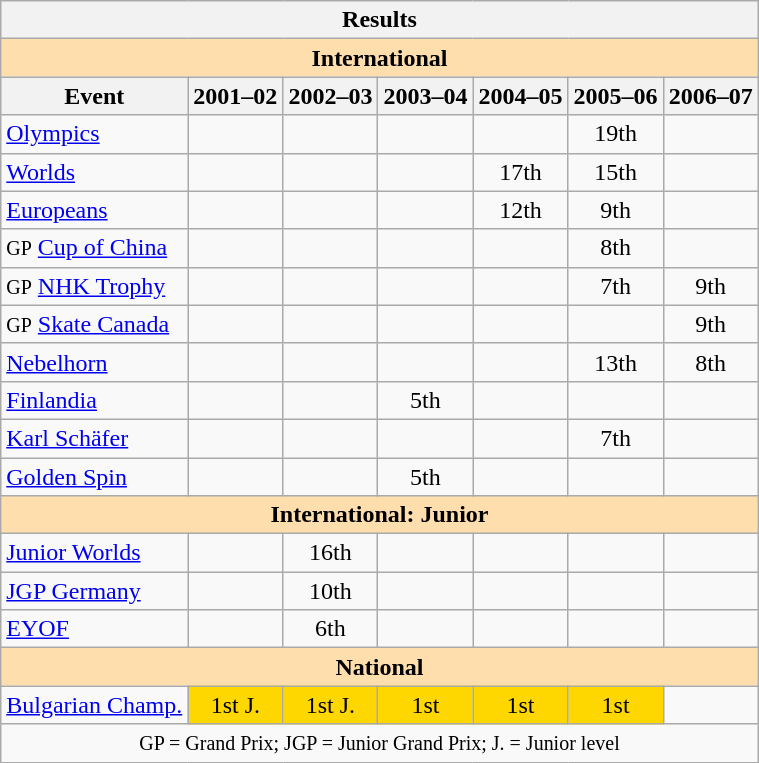<table class="wikitable" style="text-align:center">
<tr>
<th colspan=7 align=center><strong>Results</strong></th>
</tr>
<tr>
<th style="background-color: #ffdead; " colspan=7 align=center><strong>International</strong></th>
</tr>
<tr>
<th>Event</th>
<th>2001–02</th>
<th>2002–03</th>
<th>2003–04</th>
<th>2004–05</th>
<th>2005–06</th>
<th>2006–07</th>
</tr>
<tr>
<td align=left><a href='#'>Olympics</a></td>
<td></td>
<td></td>
<td></td>
<td></td>
<td>19th</td>
<td></td>
</tr>
<tr>
<td align=left><a href='#'>Worlds</a></td>
<td></td>
<td></td>
<td></td>
<td>17th</td>
<td>15th</td>
<td></td>
</tr>
<tr>
<td align=left><a href='#'>Europeans</a></td>
<td></td>
<td></td>
<td></td>
<td>12th</td>
<td>9th</td>
<td></td>
</tr>
<tr>
<td align=left><small>GP</small> <a href='#'>Cup of China</a></td>
<td></td>
<td></td>
<td></td>
<td></td>
<td>8th</td>
<td></td>
</tr>
<tr>
<td align=left><small>GP</small> <a href='#'>NHK Trophy</a></td>
<td></td>
<td></td>
<td></td>
<td></td>
<td>7th</td>
<td>9th</td>
</tr>
<tr>
<td align=left><small>GP</small> <a href='#'>Skate Canada</a></td>
<td></td>
<td></td>
<td></td>
<td></td>
<td></td>
<td>9th</td>
</tr>
<tr>
<td align=left><a href='#'>Nebelhorn</a></td>
<td></td>
<td></td>
<td></td>
<td></td>
<td>13th</td>
<td>8th</td>
</tr>
<tr>
<td align=left><a href='#'>Finlandia</a></td>
<td></td>
<td></td>
<td>5th</td>
<td></td>
<td></td>
<td></td>
</tr>
<tr>
<td align=left><a href='#'>Karl Schäfer</a></td>
<td></td>
<td></td>
<td></td>
<td></td>
<td>7th</td>
<td></td>
</tr>
<tr>
<td align=left><a href='#'>Golden Spin</a></td>
<td></td>
<td></td>
<td>5th</td>
<td></td>
<td></td>
<td></td>
</tr>
<tr>
<th style="background-color: #ffdead; " colspan=7 align=center><strong>International: Junior</strong></th>
</tr>
<tr>
<td align=left><a href='#'>Junior Worlds</a></td>
<td></td>
<td>16th</td>
<td></td>
<td></td>
<td></td>
<td></td>
</tr>
<tr>
<td align=left><a href='#'>JGP Germany</a></td>
<td></td>
<td>10th</td>
<td></td>
<td></td>
<td></td>
<td></td>
</tr>
<tr>
<td align=left><a href='#'>EYOF</a></td>
<td></td>
<td>6th</td>
<td></td>
<td></td>
<td></td>
<td></td>
</tr>
<tr>
<th style="background-color: #ffdead; " colspan=7 align=center><strong>National</strong></th>
</tr>
<tr>
<td align=left><a href='#'>Bulgarian Champ.</a></td>
<td bgcolor=gold>1st J.</td>
<td bgcolor=gold>1st J.</td>
<td bgcolor=gold>1st</td>
<td bgcolor=gold>1st</td>
<td bgcolor=gold>1st</td>
<td></td>
</tr>
<tr>
<td colspan=7 align=center><small> GP = Grand Prix; JGP = Junior Grand Prix; J. = Junior level </small></td>
</tr>
</table>
